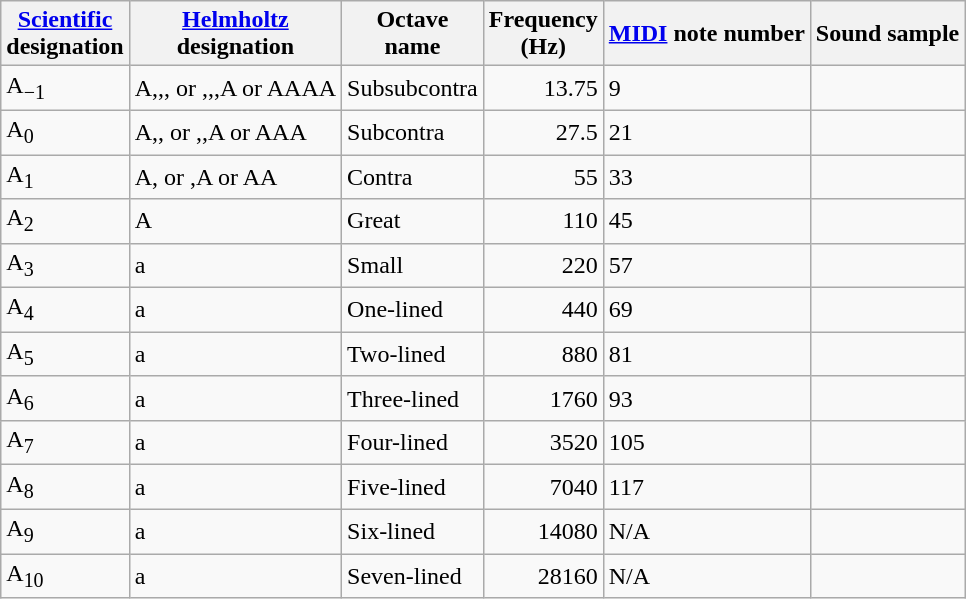<table class="wikitable">
<tr>
<th><a href='#'>Scientific</a><br>designation</th>
<th><a href='#'>Helmholtz</a><br>designation</th>
<th>Octave<br>name</th>
<th>Frequency<br>(Hz)</th>
<th><a href='#'>MIDI</a> note number</th>
<th>Sound sample</th>
</tr>
<tr>
<td>A<sub>−1</sub></td>
<td>A,,, or ,,,A or AAAA</td>
<td>Subsubcontra</td>
<td align=right>13.75</td>
<td>9</td>
<td></td>
</tr>
<tr>
<td>A<sub>0</sub></td>
<td>A,, or ,,A or AAA</td>
<td>Subcontra</td>
<td align=right>27.5</td>
<td>21</td>
<td></td>
</tr>
<tr>
<td>A<sub>1</sub></td>
<td>A, or ,A or AA</td>
<td>Contra</td>
<td align=right>55</td>
<td>33</td>
<td></td>
</tr>
<tr>
<td>A<sub>2</sub></td>
<td>A</td>
<td>Great</td>
<td align=right>110</td>
<td>45</td>
<td></td>
</tr>
<tr>
<td>A<sub>3</sub></td>
<td>a</td>
<td>Small</td>
<td align=right>220</td>
<td>57</td>
<td></td>
</tr>
<tr>
<td>A<sub>4</sub></td>
<td>a</td>
<td>One-lined</td>
<td align=right>440</td>
<td>69</td>
<td></td>
</tr>
<tr>
<td>A<sub>5</sub></td>
<td>a</td>
<td>Two-lined</td>
<td align=right>880</td>
<td>81</td>
<td></td>
</tr>
<tr>
<td>A<sub>6</sub></td>
<td>a</td>
<td>Three-lined</td>
<td align=right>1760</td>
<td>93</td>
<td></td>
</tr>
<tr>
<td>A<sub>7</sub></td>
<td>a</td>
<td>Four-lined</td>
<td align=right>3520</td>
<td>105</td>
<td></td>
</tr>
<tr>
<td>A<sub>8</sub></td>
<td>a</td>
<td>Five-lined</td>
<td align=right>7040</td>
<td>117</td>
<td></td>
</tr>
<tr>
<td>A<sub>9</sub></td>
<td>a</td>
<td>Six-lined</td>
<td align=right>14080</td>
<td>N/A</td>
<td></td>
</tr>
<tr>
<td>A<sub>10</sub></td>
<td>a</td>
<td>Seven-lined</td>
<td align=right>28160</td>
<td>N/A</td>
<td></td>
</tr>
</table>
